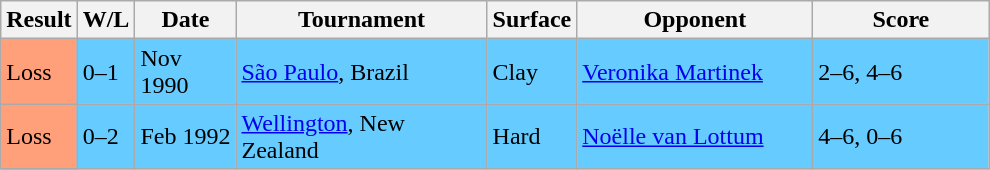<table class="sortable wikitable">
<tr>
<th style="width:40px">Result</th>
<th style="width:30px" class="unsortable">W/L</th>
<th style="width:60px">Date</th>
<th style="width:160px">Tournament</th>
<th style="width:50px">Surface</th>
<th style="width:150px">Opponent</th>
<th style="width:110px" class="unsortable">Score</th>
</tr>
<tr style="background:#66ccff;">
<td style="background:#ffa07a;">Loss</td>
<td>0–1</td>
<td>Nov 1990</td>
<td><a href='#'>São Paulo</a>, Brazil</td>
<td>Clay</td>
<td> <a href='#'>Veronika Martinek</a></td>
<td>2–6, 4–6</td>
</tr>
<tr style="background:#66ccff;">
<td style="background:#ffa07a;">Loss</td>
<td>0–2</td>
<td>Feb 1992</td>
<td><a href='#'>Wellington</a>, New Zealand</td>
<td>Hard</td>
<td> <a href='#'>Noëlle van Lottum</a></td>
<td>4–6, 0–6</td>
</tr>
</table>
